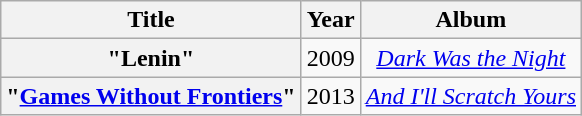<table class="wikitable plainrowheaders" style="text-align:center;">
<tr>
<th scope="col">Title</th>
<th scope="col">Year</th>
<th scope="col">Album</th>
</tr>
<tr>
<th scope="row">"Lenin"</th>
<td>2009</td>
<td><em><a href='#'>Dark Was the Night</a></em></td>
</tr>
<tr>
<th scope="row">"<a href='#'>Games Without Frontiers</a>"</th>
<td>2013</td>
<td><em><a href='#'>And I'll Scratch Yours</a></em></td>
</tr>
</table>
